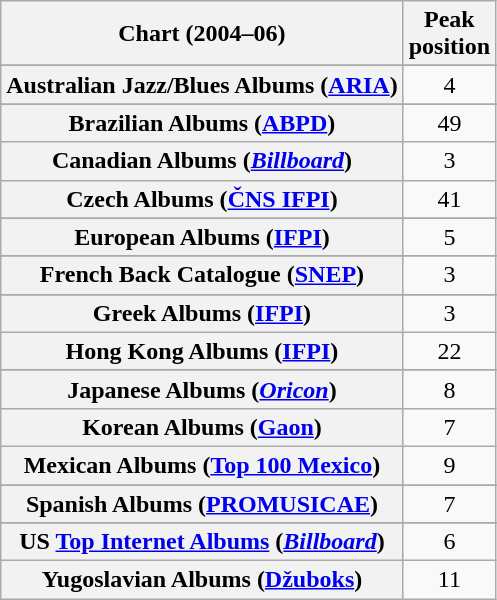<table class="wikitable plainrowheaders sortable" style="text-align:center;">
<tr>
<th>Chart (2004–06)</th>
<th>Peak<br>position</th>
</tr>
<tr>
</tr>
<tr>
<th scope="row">Australian Jazz/Blues Albums (<a href='#'>ARIA</a>)</th>
<td>4</td>
</tr>
<tr>
</tr>
<tr>
</tr>
<tr>
</tr>
<tr>
<th scope="row">Brazilian Albums (<a href='#'>ABPD</a>)</th>
<td>49</td>
</tr>
<tr>
<th scope="row">Canadian Albums (<a href='#'><em>Billboard</em></a>)</th>
<td>3</td>
</tr>
<tr>
<th scope="row">Czech Albums (<a href='#'>ČNS IFPI</a>)</th>
<td>41</td>
</tr>
<tr>
</tr>
<tr>
</tr>
<tr>
<th scope="row">European Albums (<a href='#'>IFPI</a>)</th>
<td>5</td>
</tr>
<tr>
</tr>
<tr>
</tr>
<tr>
<th scope="row">French Back Catalogue (<a href='#'>SNEP</a>)</th>
<td>3</td>
</tr>
<tr>
</tr>
<tr>
<th scope="row">Greek Albums (<a href='#'>IFPI</a>)</th>
<td>3</td>
</tr>
<tr>
<th scope="row">Hong Kong Albums (<a href='#'>IFPI</a>)</th>
<td>22</td>
</tr>
<tr>
</tr>
<tr>
</tr>
<tr>
</tr>
<tr>
<th scope="row">Japanese Albums (<em><a href='#'>Oricon</a></em>)</th>
<td>8</td>
</tr>
<tr>
<th scope="row">Korean Albums (<a href='#'>Gaon</a>)</th>
<td>7</td>
</tr>
<tr>
<th scope="row">Mexican Albums (<a href='#'>Top 100 Mexico</a>)</th>
<td>9</td>
</tr>
<tr>
</tr>
<tr>
</tr>
<tr>
</tr>
<tr>
</tr>
<tr>
</tr>
<tr>
<th scope="row">Spanish Albums (<a href='#'>PROMUSICAE</a>)</th>
<td>7</td>
</tr>
<tr>
</tr>
<tr>
</tr>
<tr>
</tr>
<tr>
</tr>
<tr>
</tr>
<tr>
<th scope="row">US <a href='#'>Top Internet Albums</a> (<a href='#'><em>Billboard</em></a>)</th>
<td>6</td>
</tr>
<tr>
<th scope="row">Yugoslavian Albums (<a href='#'>Džuboks</a>)</th>
<td>11</td>
</tr>
</table>
